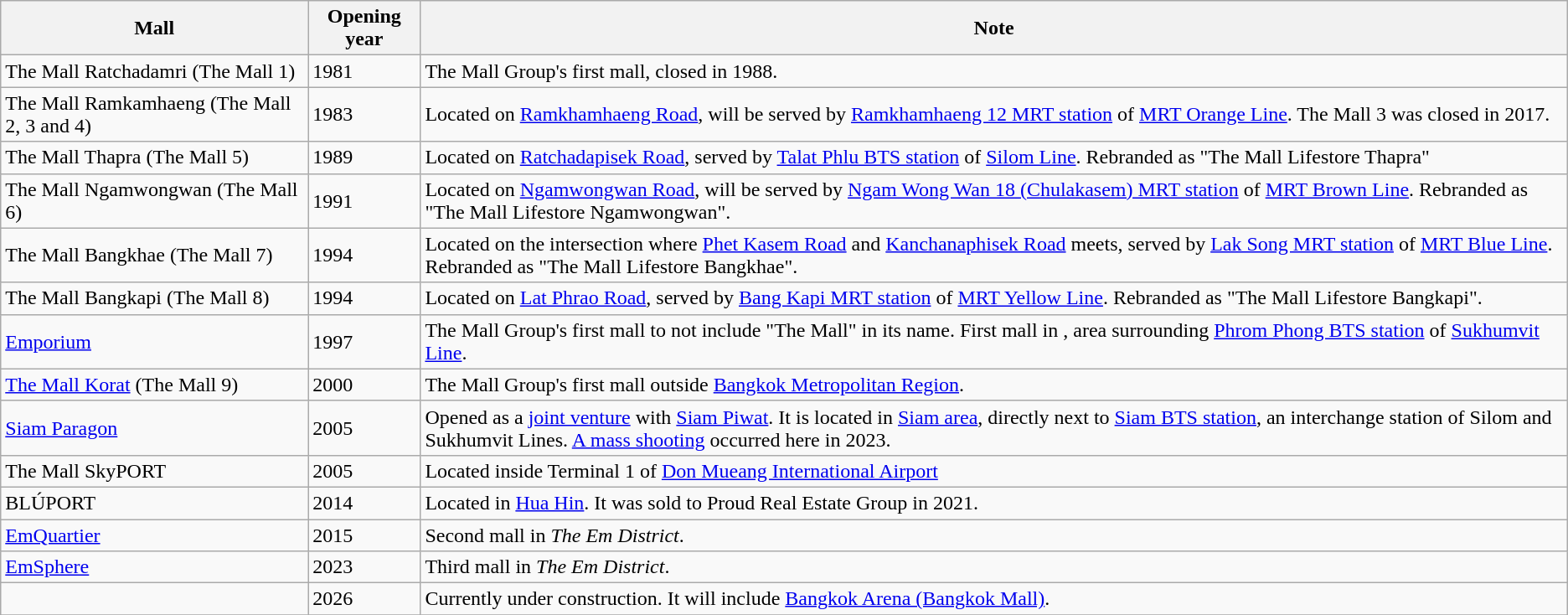<table class="wikitable">
<tr>
<th>Mall</th>
<th>Opening year</th>
<th>Note</th>
</tr>
<tr>
<td>The Mall Ratchadamri (The Mall 1)</td>
<td>1981</td>
<td>The Mall Group's first mall, closed in 1988.</td>
</tr>
<tr>
<td>The Mall Ramkamhaeng (The Mall 2, 3 and 4)</td>
<td>1983</td>
<td>Located on <a href='#'>Ramkhamhaeng Road</a>, will be served by <a href='#'>Ramkhamhaeng 12 MRT station</a> of <a href='#'>MRT Orange Line</a>. The Mall 3 was closed in 2017.</td>
</tr>
<tr>
<td>The Mall Thapra (The Mall 5)</td>
<td>1989</td>
<td>Located on <a href='#'>Ratchadapisek Road</a>, served by <a href='#'>Talat Phlu BTS station</a> of <a href='#'>Silom Line</a>. Rebranded as "The Mall Lifestore Thapra"</td>
</tr>
<tr>
<td>The Mall Ngamwongwan (The Mall 6)</td>
<td>1991</td>
<td>Located on <a href='#'>Ngamwongwan Road</a>, will be served by <a href='#'>Ngam Wong Wan 18 (Chulakasem) MRT station</a> of <a href='#'>MRT Brown Line</a>. Rebranded as "The Mall Lifestore Ngamwongwan".</td>
</tr>
<tr>
<td>The Mall Bangkhae (The Mall 7)</td>
<td>1994</td>
<td>Located on the intersection where <a href='#'>Phet Kasem Road</a> and <a href='#'>Kanchanaphisek Road</a> meets, served by <a href='#'>Lak Song MRT station</a> of <a href='#'>MRT Blue Line</a>. Rebranded as "The Mall Lifestore Bangkhae".</td>
</tr>
<tr>
<td>The Mall Bangkapi (The Mall 8)</td>
<td>1994</td>
<td>Located on <a href='#'>Lat Phrao Road</a>, served by <a href='#'>Bang Kapi MRT station</a> of <a href='#'>MRT Yellow Line</a>. Rebranded as "The Mall Lifestore Bangkapi".</td>
</tr>
<tr>
<td><a href='#'>Emporium</a></td>
<td>1997</td>
<td>The Mall Group's first mall to not include "The Mall" in its name. First mall in <em></em>, area surrounding <a href='#'>Phrom Phong BTS station</a> of <a href='#'>Sukhumvit Line</a>.</td>
</tr>
<tr>
<td><a href='#'>The Mall Korat</a> (The Mall 9)</td>
<td>2000</td>
<td>The Mall Group's first mall outside <a href='#'>Bangkok Metropolitan Region</a>.</td>
</tr>
<tr>
<td><a href='#'>Siam Paragon</a></td>
<td>2005</td>
<td>Opened as a <a href='#'>joint venture</a> with <a href='#'>Siam Piwat</a>. It is located in <a href='#'>Siam area</a>, directly next to <a href='#'>Siam BTS station</a>, an interchange station of Silom and Sukhumvit Lines. <a href='#'>A mass shooting</a> occurred here in 2023.</td>
</tr>
<tr>
<td>The Mall SkyPORT</td>
<td>2005</td>
<td>Located inside Terminal 1 of <a href='#'>Don Mueang International Airport</a></td>
</tr>
<tr>
<td>BLÚPORT</td>
<td>2014</td>
<td>Located in <a href='#'>Hua Hin</a>. It was sold to Proud Real Estate Group in 2021.</td>
</tr>
<tr>
<td><a href='#'>EmQuartier</a></td>
<td>2015</td>
<td>Second mall in <em>The Em District</em>.</td>
</tr>
<tr>
<td><a href='#'>EmSphere</a></td>
<td>2023</td>
<td>Third mall in <em>The Em District</em>.</td>
</tr>
<tr>
<td></td>
<td>2026</td>
<td>Currently under construction. It will include <a href='#'>Bangkok Arena (Bangkok Mall)</a>.</td>
</tr>
<tr>
</tr>
</table>
